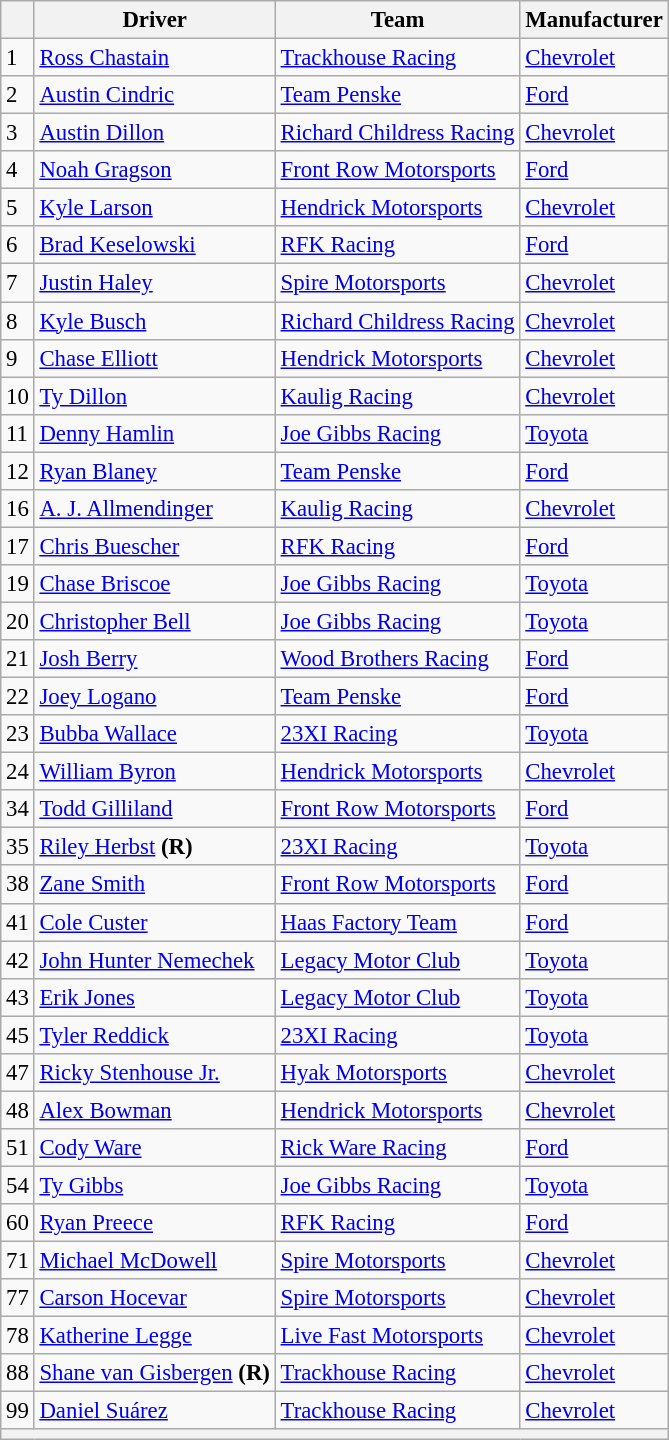<table class="wikitable" style="font-size:95%">
<tr>
<th></th>
<th>Driver</th>
<th>Team</th>
<th>Manufacturer</th>
</tr>
<tr>
<td>1</td>
<td><a href='#'>Ross Chastain</a></td>
<td><a href='#'>Trackhouse Racing</a></td>
<td><a href='#'>Chevrolet</a></td>
</tr>
<tr>
<td>2</td>
<td><a href='#'>Austin Cindric</a></td>
<td><a href='#'>Team Penske</a></td>
<td><a href='#'>Ford</a></td>
</tr>
<tr>
<td>3</td>
<td><a href='#'>Austin Dillon</a></td>
<td><a href='#'>Richard Childress Racing</a></td>
<td><a href='#'>Chevrolet</a></td>
</tr>
<tr>
<td>4</td>
<td><a href='#'>Noah Gragson</a></td>
<td><a href='#'>Front Row Motorsports</a></td>
<td><a href='#'>Ford</a></td>
</tr>
<tr>
<td>5</td>
<td><a href='#'>Kyle Larson</a></td>
<td><a href='#'>Hendrick Motorsports</a></td>
<td><a href='#'>Chevrolet</a></td>
</tr>
<tr>
<td>6</td>
<td><a href='#'>Brad Keselowski</a></td>
<td><a href='#'>RFK Racing</a></td>
<td><a href='#'>Ford</a></td>
</tr>
<tr>
<td>7</td>
<td><a href='#'>Justin Haley</a></td>
<td><a href='#'>Spire Motorsports</a></td>
<td><a href='#'>Chevrolet</a></td>
</tr>
<tr>
<td>8</td>
<td><a href='#'>Kyle Busch</a></td>
<td><a href='#'>Richard Childress Racing</a></td>
<td><a href='#'>Chevrolet</a></td>
</tr>
<tr>
<td>9</td>
<td><a href='#'>Chase Elliott</a></td>
<td><a href='#'>Hendrick Motorsports</a></td>
<td><a href='#'>Chevrolet</a></td>
</tr>
<tr>
<td>10</td>
<td><a href='#'>Ty Dillon</a></td>
<td><a href='#'>Kaulig Racing</a></td>
<td><a href='#'>Chevrolet</a></td>
</tr>
<tr>
<td>11</td>
<td><a href='#'>Denny Hamlin</a></td>
<td><a href='#'>Joe Gibbs Racing</a></td>
<td><a href='#'>Toyota</a></td>
</tr>
<tr>
<td>12</td>
<td><a href='#'>Ryan Blaney</a></td>
<td><a href='#'>Team Penske</a></td>
<td><a href='#'>Ford</a></td>
</tr>
<tr>
<td>16</td>
<td><a href='#'>A. J. Allmendinger</a></td>
<td><a href='#'>Kaulig Racing</a></td>
<td><a href='#'>Chevrolet</a></td>
</tr>
<tr>
<td>17</td>
<td><a href='#'>Chris Buescher</a></td>
<td><a href='#'>RFK Racing</a></td>
<td><a href='#'>Ford</a></td>
</tr>
<tr>
<td>19</td>
<td><a href='#'>Chase Briscoe</a></td>
<td><a href='#'>Joe Gibbs Racing</a></td>
<td><a href='#'>Toyota</a></td>
</tr>
<tr>
<td>20</td>
<td><a href='#'>Christopher Bell</a></td>
<td><a href='#'>Joe Gibbs Racing</a></td>
<td><a href='#'>Toyota</a></td>
</tr>
<tr>
<td>21</td>
<td><a href='#'>Josh Berry</a></td>
<td><a href='#'>Wood Brothers Racing</a></td>
<td><a href='#'>Ford</a></td>
</tr>
<tr>
<td>22</td>
<td><a href='#'>Joey Logano</a></td>
<td><a href='#'>Team Penske</a></td>
<td><a href='#'>Ford</a></td>
</tr>
<tr>
<td>23</td>
<td><a href='#'>Bubba Wallace</a></td>
<td><a href='#'>23XI Racing</a></td>
<td><a href='#'>Toyota</a></td>
</tr>
<tr>
<td>24</td>
<td><a href='#'>William Byron</a></td>
<td><a href='#'>Hendrick Motorsports</a></td>
<td><a href='#'>Chevrolet</a></td>
</tr>
<tr>
<td>34</td>
<td><a href='#'>Todd Gilliland</a></td>
<td><a href='#'>Front Row Motorsports</a></td>
<td><a href='#'>Ford</a></td>
</tr>
<tr>
<td>35</td>
<td><a href='#'>Riley Herbst</a> <strong>(R)</strong></td>
<td><a href='#'>23XI Racing</a></td>
<td><a href='#'>Toyota</a></td>
</tr>
<tr>
<td>38</td>
<td><a href='#'>Zane Smith</a></td>
<td><a href='#'>Front Row Motorsports</a></td>
<td><a href='#'>Ford</a></td>
</tr>
<tr>
<td>41</td>
<td><a href='#'>Cole Custer</a></td>
<td><a href='#'>Haas Factory Team</a></td>
<td><a href='#'>Ford</a></td>
</tr>
<tr>
<td>42</td>
<td><a href='#'>John Hunter Nemechek</a></td>
<td><a href='#'>Legacy Motor Club</a></td>
<td><a href='#'>Toyota</a></td>
</tr>
<tr>
<td>43</td>
<td><a href='#'>Erik Jones</a></td>
<td><a href='#'>Legacy Motor Club</a></td>
<td><a href='#'>Toyota</a></td>
</tr>
<tr>
<td>45</td>
<td><a href='#'>Tyler Reddick</a></td>
<td><a href='#'>23XI Racing</a></td>
<td><a href='#'>Toyota</a></td>
</tr>
<tr>
<td>47</td>
<td><a href='#'>Ricky Stenhouse Jr.</a></td>
<td><a href='#'>Hyak Motorsports</a></td>
<td><a href='#'>Chevrolet</a></td>
</tr>
<tr>
<td>48</td>
<td><a href='#'>Alex Bowman</a></td>
<td><a href='#'>Hendrick Motorsports</a></td>
<td><a href='#'>Chevrolet</a></td>
</tr>
<tr>
<td>51</td>
<td><a href='#'>Cody Ware</a></td>
<td><a href='#'>Rick Ware Racing</a></td>
<td><a href='#'>Ford</a></td>
</tr>
<tr>
<td>54</td>
<td><a href='#'>Ty Gibbs</a></td>
<td><a href='#'>Joe Gibbs Racing</a></td>
<td><a href='#'>Toyota</a></td>
</tr>
<tr>
<td>60</td>
<td><a href='#'>Ryan Preece</a></td>
<td><a href='#'>RFK Racing</a></td>
<td><a href='#'>Ford</a></td>
</tr>
<tr>
<td>71</td>
<td><a href='#'>Michael McDowell</a></td>
<td><a href='#'>Spire Motorsports</a></td>
<td><a href='#'>Chevrolet</a></td>
</tr>
<tr>
<td>77</td>
<td><a href='#'>Carson Hocevar</a></td>
<td><a href='#'>Spire Motorsports</a></td>
<td><a href='#'>Chevrolet</a></td>
</tr>
<tr>
<td>78</td>
<td><a href='#'>Katherine Legge</a></td>
<td><a href='#'>Live Fast Motorsports</a></td>
<td><a href='#'>Chevrolet</a></td>
</tr>
<tr>
<td>88</td>
<td><a href='#'>Shane van Gisbergen</a> <strong>(R)</strong></td>
<td><a href='#'>Trackhouse Racing</a></td>
<td><a href='#'>Chevrolet</a></td>
</tr>
<tr>
<td>99</td>
<td><a href='#'>Daniel Suárez</a></td>
<td><a href='#'>Trackhouse Racing</a></td>
<td><a href='#'>Chevrolet</a></td>
</tr>
<tr>
<th colspan="4"></th>
</tr>
</table>
